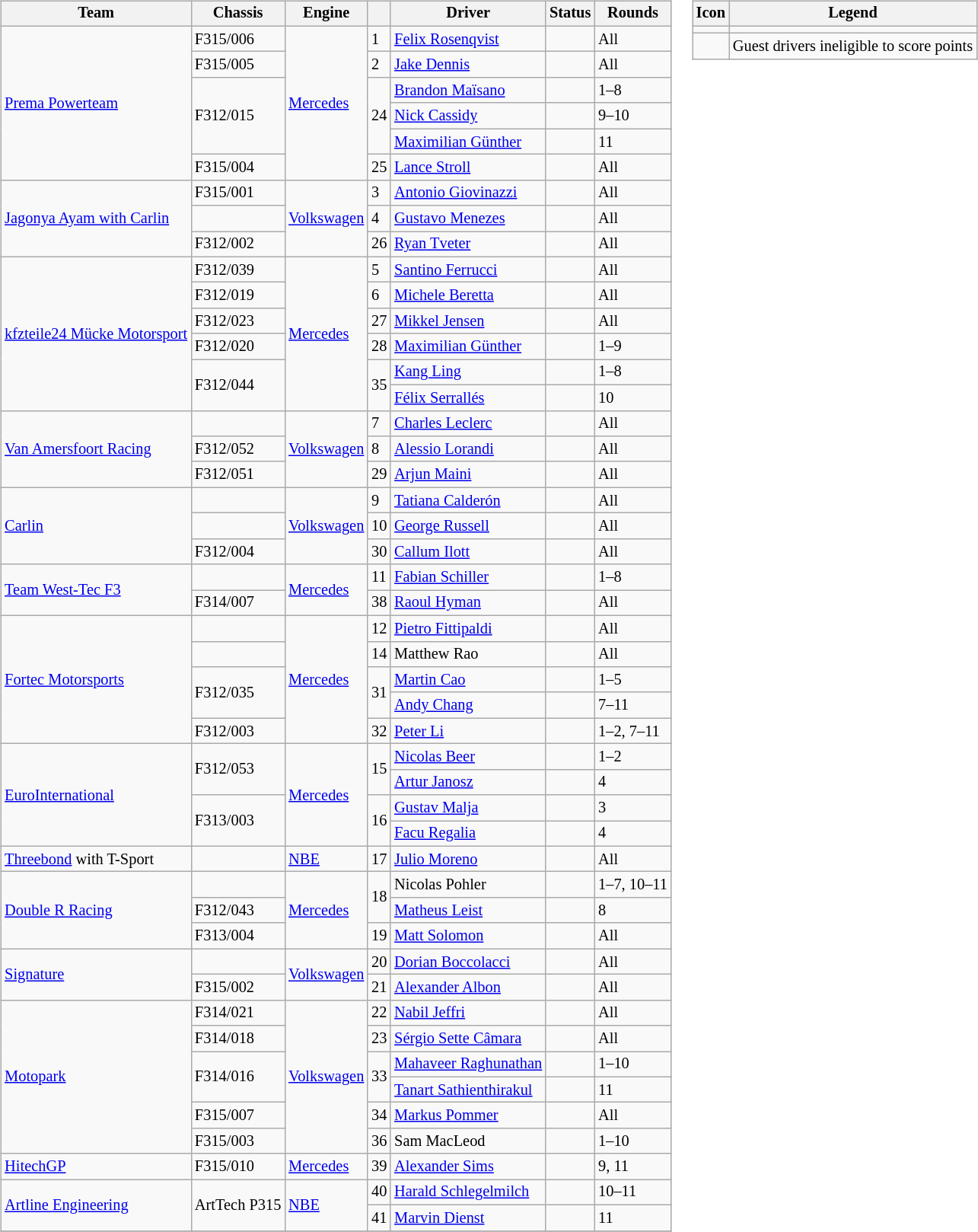<table>
<tr>
<td><br><table class="wikitable" style="font-size: 85%">
<tr>
<th>Team</th>
<th>Chassis</th>
<th>Engine</th>
<th></th>
<th>Driver</th>
<th>Status</th>
<th>Rounds</th>
</tr>
<tr>
<td rowspan=6> <a href='#'>Prema Powerteam</a></td>
<td>F315/006</td>
<td rowspan=6><a href='#'>Mercedes</a></td>
<td>1</td>
<td> <a href='#'>Felix Rosenqvist</a></td>
<td></td>
<td>All</td>
</tr>
<tr>
<td>F315/005</td>
<td>2</td>
<td> <a href='#'>Jake Dennis</a></td>
<td></td>
<td>All</td>
</tr>
<tr>
<td rowspan=3>F312/015</td>
<td rowspan=3>24</td>
<td> <a href='#'>Brandon Maïsano</a></td>
<td></td>
<td>1–8</td>
</tr>
<tr>
<td> <a href='#'>Nick Cassidy</a></td>
<td></td>
<td>9–10</td>
</tr>
<tr>
<td nowrap> <a href='#'>Maximilian Günther</a></td>
<td align=center></td>
<td>11</td>
</tr>
<tr>
<td>F315/004</td>
<td>25</td>
<td> <a href='#'>Lance Stroll</a></td>
<td align=center></td>
<td>All</td>
</tr>
<tr>
<td rowspan=3> <a href='#'>Jagonya Ayam with Carlin</a></td>
<td>F315/001</td>
<td rowspan=3><a href='#'>Volkswagen</a></td>
<td>3</td>
<td> <a href='#'>Antonio Giovinazzi</a></td>
<td></td>
<td>All</td>
</tr>
<tr>
<td></td>
<td>4</td>
<td> <a href='#'>Gustavo Menezes</a></td>
<td></td>
<td>All</td>
</tr>
<tr>
<td>F312/002</td>
<td>26</td>
<td> <a href='#'>Ryan Tveter</a></td>
<td align=center></td>
<td>All</td>
</tr>
<tr>
<td rowspan=6 nowrap> <a href='#'>kfzteile24 Mücke Motorsport</a></td>
<td>F312/039</td>
<td rowspan=6><a href='#'>Mercedes</a></td>
<td>5</td>
<td> <a href='#'>Santino Ferrucci</a></td>
<td></td>
<td>All</td>
</tr>
<tr>
<td>F312/019</td>
<td>6</td>
<td> <a href='#'>Michele Beretta</a></td>
<td></td>
<td>All</td>
</tr>
<tr>
<td>F312/023</td>
<td>27</td>
<td> <a href='#'>Mikkel Jensen</a></td>
<td align=center></td>
<td>All</td>
</tr>
<tr>
<td>F312/020</td>
<td>28</td>
<td> <a href='#'>Maximilian Günther</a></td>
<td align=center></td>
<td>1–9</td>
</tr>
<tr>
<td rowspan=2>F312/044</td>
<td rowspan=2>35</td>
<td> <a href='#'>Kang Ling</a></td>
<td></td>
<td>1–8</td>
</tr>
<tr>
<td> <a href='#'>Félix Serrallés</a></td>
<td></td>
<td>10</td>
</tr>
<tr>
<td rowspan=3> <a href='#'>Van Amersfoort Racing</a></td>
<td></td>
<td rowspan=3><a href='#'>Volkswagen</a></td>
<td>7</td>
<td> <a href='#'>Charles Leclerc</a></td>
<td align=center></td>
<td>All</td>
</tr>
<tr>
<td>F312/052</td>
<td>8</td>
<td> <a href='#'>Alessio Lorandi</a></td>
<td align=center></td>
<td>All</td>
</tr>
<tr>
<td>F312/051</td>
<td>29</td>
<td> <a href='#'>Arjun Maini</a></td>
<td align=center></td>
<td>All</td>
</tr>
<tr>
<td rowspan=3> <a href='#'>Carlin</a></td>
<td></td>
<td rowspan=3><a href='#'>Volkswagen</a></td>
<td>9</td>
<td> <a href='#'>Tatiana Calderón</a></td>
<td></td>
<td>All</td>
</tr>
<tr>
<td></td>
<td>10</td>
<td> <a href='#'>George Russell</a></td>
<td align=center></td>
<td>All</td>
</tr>
<tr>
<td>F312/004</td>
<td>30</td>
<td> <a href='#'>Callum Ilott</a></td>
<td align=center></td>
<td>All</td>
</tr>
<tr>
<td rowspan=2> <a href='#'>Team West-Tec F3</a></td>
<td></td>
<td rowspan=2><a href='#'>Mercedes</a></td>
<td>11</td>
<td> <a href='#'>Fabian Schiller</a></td>
<td align=center></td>
<td>1–8</td>
</tr>
<tr>
<td>F314/007</td>
<td>38</td>
<td> <a href='#'>Raoul Hyman</a></td>
<td align=center></td>
<td>All</td>
</tr>
<tr>
<td rowspan=5> <a href='#'>Fortec Motorsports</a></td>
<td></td>
<td rowspan=5><a href='#'>Mercedes</a></td>
<td>12</td>
<td> <a href='#'>Pietro Fittipaldi</a></td>
<td align=center></td>
<td>All</td>
</tr>
<tr>
<td></td>
<td>14</td>
<td> Matthew Rao</td>
<td></td>
<td>All</td>
</tr>
<tr>
<td rowspan=2>F312/035</td>
<td rowspan=2>31</td>
<td> <a href='#'>Martin Cao</a></td>
<td></td>
<td>1–5</td>
</tr>
<tr>
<td> <a href='#'>Andy Chang</a></td>
<td></td>
<td>7–11</td>
</tr>
<tr>
<td>F312/003</td>
<td>32</td>
<td> <a href='#'>Peter Li</a></td>
<td></td>
<td>1–2, 7–11</td>
</tr>
<tr>
<td rowspan=4> <a href='#'>EuroInternational</a></td>
<td rowspan=2>F312/053</td>
<td rowspan=4><a href='#'>Mercedes</a></td>
<td rowspan=2>15</td>
<td> <a href='#'>Nicolas Beer</a></td>
<td align=center></td>
<td>1–2</td>
</tr>
<tr>
<td> <a href='#'>Artur Janosz</a></td>
<td></td>
<td>4</td>
</tr>
<tr>
<td rowspan=2>F313/003</td>
<td rowspan=2>16</td>
<td> <a href='#'>Gustav Malja</a></td>
<td align=center></td>
<td>3</td>
</tr>
<tr>
<td> <a href='#'>Facu Regalia</a></td>
<td></td>
<td>4</td>
</tr>
<tr>
<td> <a href='#'>Threebond</a> with T-Sport</td>
<td></td>
<td><a href='#'>NBE</a></td>
<td>17</td>
<td> <a href='#'>Julio Moreno</a></td>
<td align=center></td>
<td>All</td>
</tr>
<tr>
<td rowspan=3> <a href='#'>Double R Racing</a></td>
<td></td>
<td rowspan=3><a href='#'>Mercedes</a></td>
<td rowspan=2>18</td>
<td> Nicolas Pohler</td>
<td></td>
<td>1–7, 10–11</td>
</tr>
<tr>
<td>F312/043</td>
<td> <a href='#'>Matheus Leist</a></td>
<td align=center></td>
<td>8</td>
</tr>
<tr>
<td>F313/004</td>
<td>19</td>
<td> <a href='#'>Matt Solomon</a></td>
<td align=center></td>
<td>All</td>
</tr>
<tr>
<td rowspan=2> <a href='#'>Signature</a></td>
<td></td>
<td rowspan=2><a href='#'>Volkswagen</a></td>
<td>20</td>
<td> <a href='#'>Dorian Boccolacci</a></td>
<td align=center></td>
<td>All</td>
</tr>
<tr>
<td>F315/002</td>
<td>21</td>
<td> <a href='#'>Alexander Albon</a></td>
<td align=center></td>
<td>All</td>
</tr>
<tr>
<td rowspan=6> <a href='#'>Motopark</a></td>
<td>F314/021</td>
<td rowspan=6><a href='#'>Volkswagen</a></td>
<td>22</td>
<td> <a href='#'>Nabil Jeffri</a></td>
<td></td>
<td>All</td>
</tr>
<tr>
<td>F314/018</td>
<td>23</td>
<td> <a href='#'>Sérgio Sette Câmara</a></td>
<td></td>
<td>All</td>
</tr>
<tr>
<td rowspan=2>F314/016</td>
<td rowspan=2>33</td>
<td nowrap> <a href='#'>Mahaveer Raghunathan</a></td>
<td align=center></td>
<td>1–10</td>
</tr>
<tr>
<td> <a href='#'>Tanart Sathienthirakul</a></td>
<td></td>
<td>11</td>
</tr>
<tr>
<td>F315/007</td>
<td>34</td>
<td> <a href='#'>Markus Pommer</a></td>
<td></td>
<td>All</td>
</tr>
<tr>
<td>F315/003</td>
<td>36</td>
<td> Sam MacLeod</td>
<td></td>
<td>1–10</td>
</tr>
<tr>
<td> <a href='#'>HitechGP</a></td>
<td>F315/010</td>
<td><a href='#'>Mercedes</a></td>
<td>39</td>
<td> <a href='#'>Alexander Sims</a></td>
<td align=center></td>
<td>9, 11</td>
</tr>
<tr>
<td rowspan=2> <a href='#'>Artline Engineering</a></td>
<td rowspan=2>ArtTech P315</td>
<td rowspan=2><a href='#'>NBE</a></td>
<td>40</td>
<td> <a href='#'>Harald Schlegelmilch</a></td>
<td align=center></td>
<td>10–11</td>
</tr>
<tr>
<td>41</td>
<td> <a href='#'>Marvin Dienst</a></td>
<td align=center> </td>
<td>11</td>
</tr>
<tr>
</tr>
</table>
</td>
<td valign="top"><br><table class="wikitable" style="font-size: 85%">
<tr>
<th>Icon</th>
<th>Legend</th>
</tr>
<tr>
<td align=center></td>
<td></td>
</tr>
<tr>
<td align=center></td>
<td>Guest drivers ineligible to score points</td>
</tr>
</table>
</td>
</tr>
</table>
